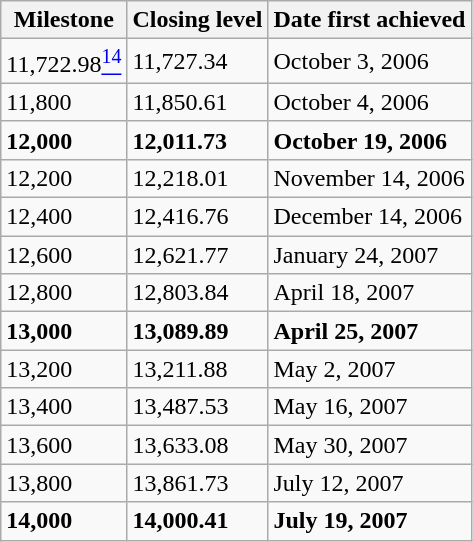<table class="wikitable">
<tr>
<th>Milestone</th>
<th>Closing level</th>
<th>Date first achieved</th>
</tr>
<tr>
<td>11,722.98<a href='#'><sup>14</sup></a></td>
<td>11,727.34</td>
<td>October 3, 2006</td>
</tr>
<tr>
<td>11,800</td>
<td>11,850.61</td>
<td>October 4, 2006</td>
</tr>
<tr>
<td><strong>12,000</strong></td>
<td><strong>12,011.73</strong></td>
<td><strong>October 19, 2006</strong></td>
</tr>
<tr>
<td>12,200</td>
<td>12,218.01</td>
<td>November 14, 2006</td>
</tr>
<tr>
<td>12,400</td>
<td>12,416.76</td>
<td>December 14, 2006</td>
</tr>
<tr>
<td>12,600</td>
<td>12,621.77</td>
<td>January 24, 2007</td>
</tr>
<tr>
<td>12,800</td>
<td>12,803.84</td>
<td>April 18, 2007</td>
</tr>
<tr>
<td><strong>13,000</strong></td>
<td><strong>13,089.89</strong></td>
<td><strong>April 25, 2007</strong></td>
</tr>
<tr>
<td>13,200</td>
<td>13,211.88</td>
<td>May 2, 2007</td>
</tr>
<tr>
<td>13,400</td>
<td>13,487.53</td>
<td>May 16, 2007</td>
</tr>
<tr>
<td>13,600</td>
<td>13,633.08</td>
<td>May 30, 2007</td>
</tr>
<tr>
<td>13,800</td>
<td>13,861.73</td>
<td>July 12, 2007</td>
</tr>
<tr>
<td><strong>14,000</strong></td>
<td><strong>14,000.41</strong></td>
<td><strong>July 19, 2007</strong></td>
</tr>
</table>
